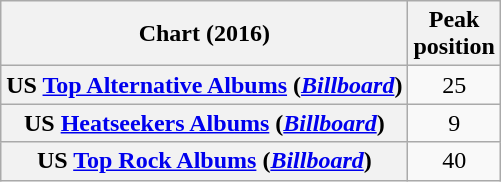<table class="wikitable sortable plainrowheaders" style="text-align:center">
<tr>
<th scope="col">Chart (2016)</th>
<th scope="col">Peak<br>position</th>
</tr>
<tr>
<th scope="row">US <a href='#'>Top Alternative Albums</a> (<em><a href='#'>Billboard</a></em>)</th>
<td>25</td>
</tr>
<tr>
<th scope="row">US <a href='#'>Heatseekers Albums</a> (<em><a href='#'>Billboard</a></em>)</th>
<td>9</td>
</tr>
<tr>
<th scope="row">US <a href='#'>Top Rock Albums</a> (<em><a href='#'>Billboard</a></em>)</th>
<td>40</td>
</tr>
</table>
